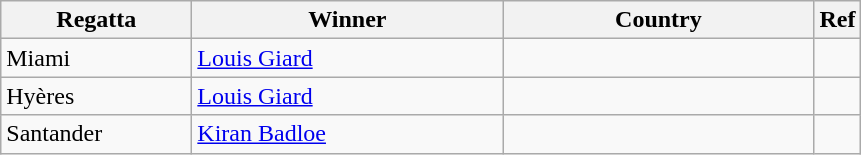<table class="wikitable">
<tr>
<th width=120>Regatta</th>
<th width=200px>Winner</th>
<th width=200px>Country</th>
<th>Ref</th>
</tr>
<tr>
<td>Miami</td>
<td><a href='#'>Louis Giard</a></td>
<td> </td>
<td></td>
</tr>
<tr>
<td>Hyères</td>
<td><a href='#'>Louis Giard</a></td>
<td> </td>
<td></td>
</tr>
<tr>
<td>Santander</td>
<td><a href='#'>Kiran Badloe</a></td>
<td> </td>
<td></td>
</tr>
</table>
